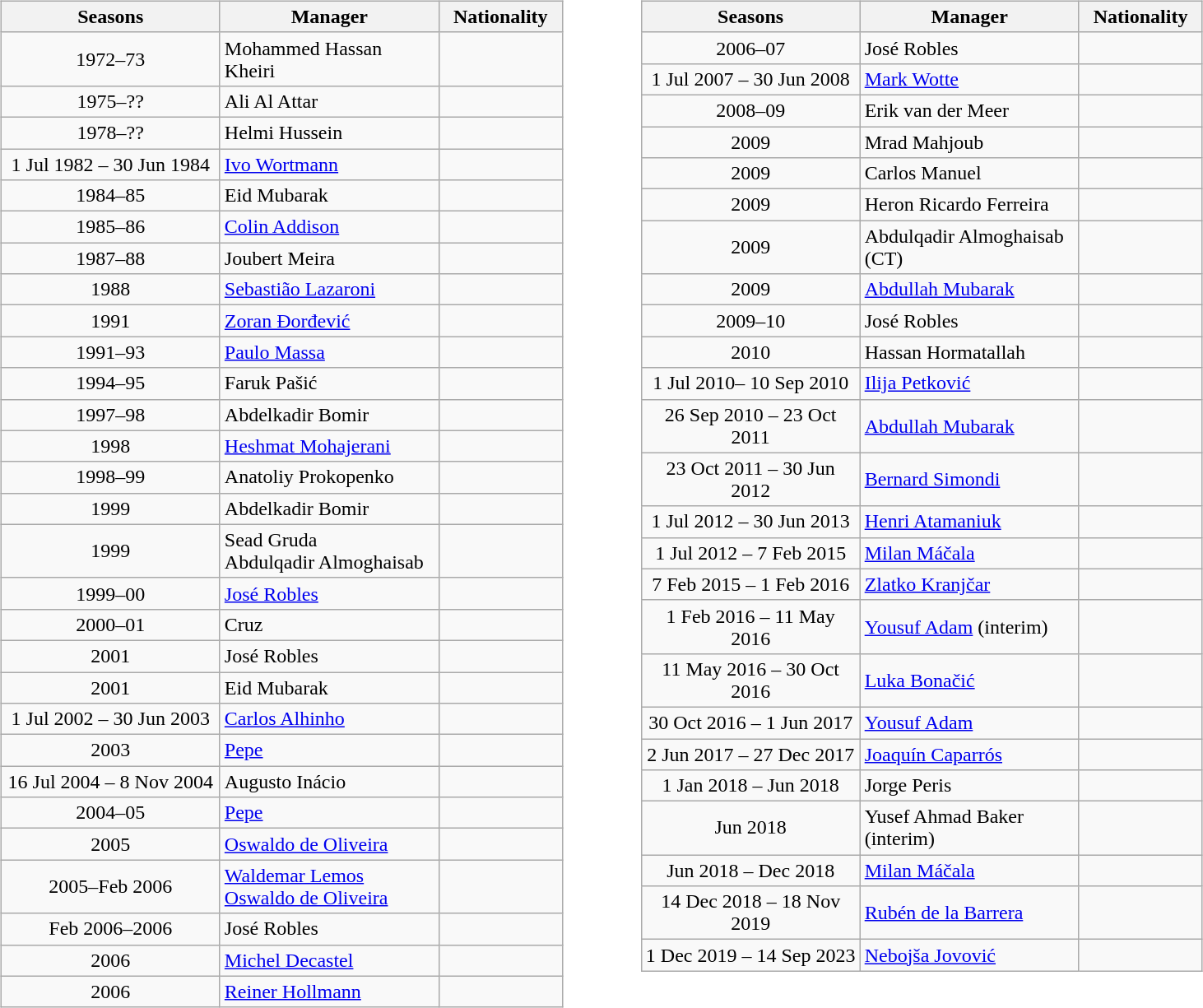<table>
<tr>
<td width="10"> </td>
<td valign="top"><br><table class="wikitable" style="text-align: center; width:100%">
<tr>
<th rowspan="1" width="170">Seasons</th>
<th rowspan="1" width="170">Manager</th>
<th rowspan="1">Nationality</th>
</tr>
<tr>
<td>1972–73</td>
<td align=left>Mohammed Hassan Kheiri</td>
<td></td>
</tr>
<tr>
<td>1975–??</td>
<td align=left>Ali Al Attar</td>
<td></td>
</tr>
<tr>
<td>1978–??</td>
<td align=left>Helmi Hussein</td>
<td></td>
</tr>
<tr>
<td>1 Jul 1982 – 30 Jun 1984</td>
<td align=left><a href='#'>Ivo Wortmann</a></td>
<td></td>
</tr>
<tr>
<td align=center>1984–85</td>
<td align=left>Eid Mubarak</td>
<td></td>
</tr>
<tr>
<td>1985–86</td>
<td align=left><a href='#'>Colin Addison</a></td>
<td></td>
</tr>
<tr>
<td>1987–88</td>
<td align=left>Joubert Meira</td>
<td></td>
</tr>
<tr>
<td>1988</td>
<td align=left><a href='#'>Sebastião Lazaroni</a></td>
<td></td>
</tr>
<tr>
<td>1991</td>
<td align=left><a href='#'>Zoran Đorđević</a></td>
<td></td>
</tr>
<tr>
<td>1991–93</td>
<td align=left><a href='#'>Paulo Massa</a></td>
<td></td>
</tr>
<tr>
<td>1994–95</td>
<td align=left>Faruk Pašić</td>
<td></td>
</tr>
<tr>
<td>1997–98</td>
<td align=left>Abdelkadir Bomir</td>
<td></td>
</tr>
<tr>
<td>1998</td>
<td align=left><a href='#'>Heshmat Mohajerani</a></td>
<td></td>
</tr>
<tr>
<td>1998–99</td>
<td align=left>Anatoliy Prokopenko</td>
<td></td>
</tr>
<tr>
<td>1999</td>
<td align=left>Abdelkadir Bomir</td>
<td></td>
</tr>
<tr>
<td>1999</td>
<td align=left>Sead Gruda <br> Abdulqadir Almoghaisab</td>
<td> <br> </td>
</tr>
<tr>
<td>1999–00</td>
<td align=left><a href='#'>José Robles</a></td>
<td></td>
</tr>
<tr>
<td>2000–01</td>
<td align=left>Cruz</td>
<td></td>
</tr>
<tr>
<td>2001</td>
<td align=left>José Robles</td>
<td></td>
</tr>
<tr>
<td>2001</td>
<td align=left>Eid Mubarak</td>
<td></td>
</tr>
<tr>
<td>1 Jul 2002 – 30 Jun 2003</td>
<td align=left><a href='#'>Carlos Alhinho</a></td>
<td></td>
</tr>
<tr>
<td>2003</td>
<td align=left><a href='#'>Pepe</a></td>
<td></td>
</tr>
<tr>
<td>16 Jul 2004 – 8 Nov 2004</td>
<td align=left>Augusto Inácio</td>
<td></td>
</tr>
<tr>
<td>2004–05</td>
<td align=left><a href='#'>Pepe</a></td>
<td></td>
</tr>
<tr>
<td>2005</td>
<td align=left><a href='#'>Oswaldo de Oliveira</a></td>
<td></td>
</tr>
<tr>
<td>2005–Feb 2006</td>
<td align=left><a href='#'>Waldemar Lemos</a> <br> <a href='#'>Oswaldo de Oliveira</a></td>
<td> <br> </td>
</tr>
<tr>
<td>Feb 2006–2006</td>
<td align=left>José Robles</td>
<td></td>
</tr>
<tr>
<td>2006</td>
<td align=left><a href='#'>Michel Decastel</a></td>
<td></td>
</tr>
<tr>
<td>2006</td>
<td align=left><a href='#'>Reiner Hollmann</a></td>
<td></td>
</tr>
</table>
</td>
<td width="55"> </td>
<td valign="top"><br><table class="wikitable" style="text-align: center; width:100%">
<tr>
<th rowspan="1" width="170">Seasons</th>
<th rowspan="1" width="170">Manager</th>
<th rowspan="1">Nationality</th>
</tr>
<tr>
<td>2006–07</td>
<td align=left>José Robles</td>
<td></td>
</tr>
<tr>
<td>1 Jul 2007 – 30 Jun 2008</td>
<td align=left><a href='#'>Mark Wotte</a></td>
<td></td>
</tr>
<tr>
<td>2008–09</td>
<td align=left>Erik van der Meer</td>
<td></td>
</tr>
<tr>
<td>2009</td>
<td align=left>Mrad Mahjoub</td>
<td></td>
</tr>
<tr>
<td>2009</td>
<td align=left>Carlos Manuel</td>
<td></td>
</tr>
<tr>
<td>2009</td>
<td align=left>Heron Ricardo Ferreira</td>
<td></td>
</tr>
<tr>
<td>2009</td>
<td align=left>Abdulqadir Almoghaisab (CT)</td>
<td></td>
</tr>
<tr>
<td>2009</td>
<td align=left><a href='#'>Abdullah Mubarak</a></td>
<td></td>
</tr>
<tr>
<td>2009–10</td>
<td align=left>José Robles</td>
<td></td>
</tr>
<tr>
<td>2010</td>
<td align=left>Hassan Hormatallah</td>
<td></td>
</tr>
<tr>
<td>1 Jul 2010– 10 Sep 2010</td>
<td align=left><a href='#'>Ilija Petković</a></td>
<td></td>
</tr>
<tr>
<td>26 Sep 2010 – 23 Oct 2011</td>
<td align=left><a href='#'>Abdullah Mubarak</a></td>
<td></td>
</tr>
<tr>
<td>23 Oct 2011 – 30 Jun 2012</td>
<td align=left><a href='#'>Bernard Simondi</a></td>
<td></td>
</tr>
<tr>
<td>1 Jul 2012 – 30 Jun 2013</td>
<td align=left><a href='#'>Henri Atamaniuk</a></td>
<td></td>
</tr>
<tr>
<td>1 Jul 2012 – 7 Feb 2015</td>
<td align=left><a href='#'>Milan Máčala</a></td>
<td></td>
</tr>
<tr>
<td>7 Feb 2015 – 1 Feb 2016</td>
<td align=left><a href='#'>Zlatko Kranjčar</a></td>
<td></td>
</tr>
<tr>
<td>1 Feb 2016 – 11 May 2016</td>
<td align=left><a href='#'>Yousuf Adam</a> (interim)</td>
<td></td>
</tr>
<tr>
<td>11 May 2016 – 30 Oct 2016</td>
<td align=left><a href='#'>Luka Bonačić</a></td>
<td></td>
</tr>
<tr>
<td>30 Oct 2016 – 1 Jun 2017</td>
<td align=left><a href='#'>Yousuf Adam</a></td>
<td></td>
</tr>
<tr>
<td>2 Jun 2017 – 27 Dec 2017</td>
<td align=left><a href='#'>Joaquín Caparrós</a></td>
<td></td>
</tr>
<tr>
<td>1 Jan 2018 – Jun 2018</td>
<td align=left>Jorge Peris</td>
<td></td>
</tr>
<tr>
<td>Jun 2018</td>
<td align=left>Yusef Ahmad Baker (interim)</td>
<td></td>
</tr>
<tr>
<td>Jun 2018 – Dec 2018</td>
<td align=left><a href='#'>Milan Máčala</a></td>
<td></td>
</tr>
<tr>
<td>14 Dec 2018 – 18 Nov 2019</td>
<td align=left><a href='#'>Rubén de la Barrera</a></td>
<td></td>
</tr>
<tr>
<td>1 Dec 2019 – 14 Sep 2023</td>
<td align=left><a href='#'>Nebojša Jovović</a></td>
<td></td>
</tr>
</table>
</td>
</tr>
</table>
